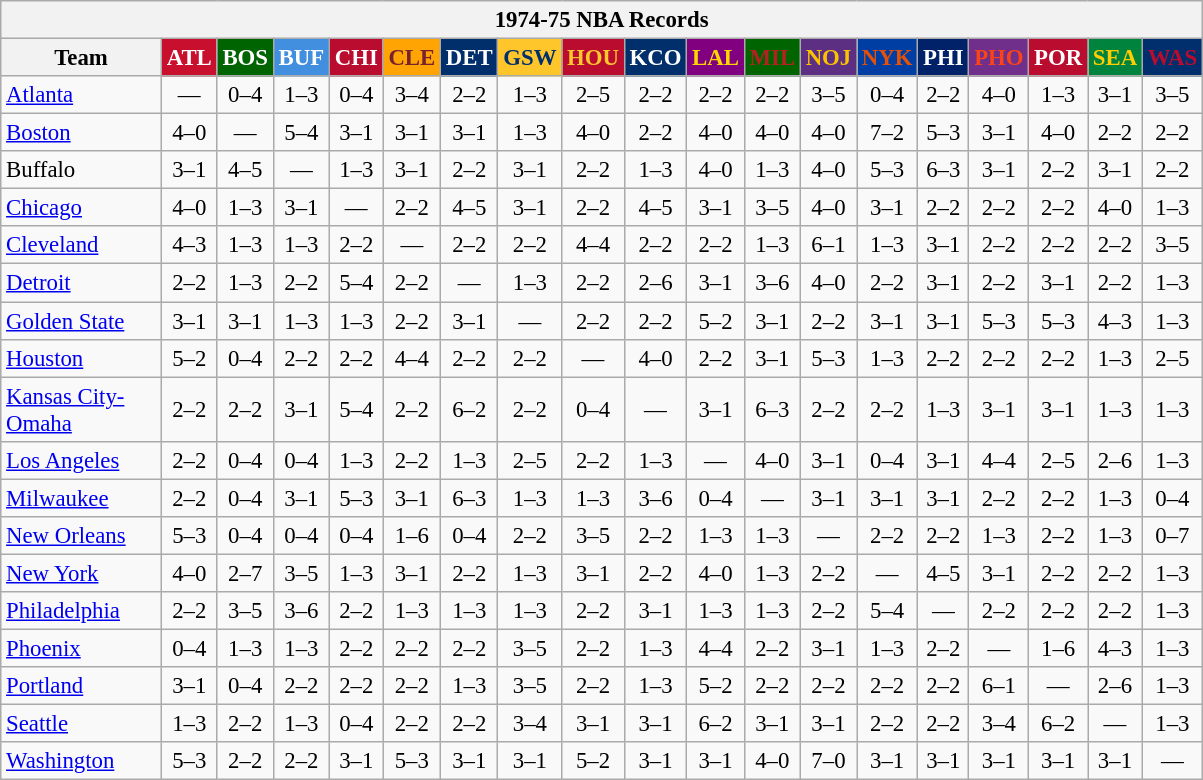<table class="wikitable" style="font-size:95%; text-align:center;">
<tr>
<th colspan=19>1974-75 NBA Records</th>
</tr>
<tr>
<th width=100>Team</th>
<th style="background:#C90F2E;color:#FFFFFF;width=35">ATL</th>
<th style="background:#006400;color:#FFFFFF;width=35">BOS</th>
<th style="background:#428FDF;color:#FFFFFF;width=35">BUF</th>
<th style="background:#BA0C2F;color:#FFFFFF;width=35">CHI</th>
<th style="background:#FFA402;color:#77222F;width=35">CLE</th>
<th style="background:#012F6B;color:#FFFFFF;width=35">DET</th>
<th style="background:#FFC62C;color:#012F6B;width=35">GSW</th>
<th style="background:#BA0C2F;color:#FEC72E;width=35">HOU</th>
<th style="background:#012F6B;color:#FFFFFF;width=35">KCO</th>
<th style="background:#800080;color:#FFD700;width=35">LAL</th>
<th style="background:#006400;color:#B22222;width=35">MIL</th>
<th style="background:#5C2F83;color:#FCC200;width=35">NOJ</th>
<th style="background:#003EA4;color:#E35208;width=35">NYK</th>
<th style="background:#012268;color:#FFFFFF;width=35">PHI</th>
<th style="background:#702F8B;color:#FA4417;width=35">PHO</th>
<th style="background:#BA0C2F;color:#FFFFFF;width=35">POR</th>
<th style="background:#00843D;color:#FFCD01;width=35">SEA</th>
<th style="background:#012F6D;color:#BA0C2F;width=35">WAS</th>
</tr>
<tr>
<td style="text-align:left;"><a href='#'>Atlanta</a></td>
<td>—</td>
<td>0–4</td>
<td>1–3</td>
<td>0–4</td>
<td>3–4</td>
<td>2–2</td>
<td>1–3</td>
<td>2–5</td>
<td>2–2</td>
<td>2–2</td>
<td>2–2</td>
<td>3–5</td>
<td>0–4</td>
<td>2–2</td>
<td>4–0</td>
<td>1–3</td>
<td>3–1</td>
<td>3–5</td>
</tr>
<tr>
<td style="text-align:left;"><a href='#'>Boston</a></td>
<td>4–0</td>
<td>—</td>
<td>5–4</td>
<td>3–1</td>
<td>3–1</td>
<td>3–1</td>
<td>1–3</td>
<td>4–0</td>
<td>2–2</td>
<td>4–0</td>
<td>4–0</td>
<td>4–0</td>
<td>7–2</td>
<td>5–3</td>
<td>3–1</td>
<td>4–0</td>
<td>2–2</td>
<td>2–2</td>
</tr>
<tr>
<td style="text-align:left;">Buffalo</td>
<td>3–1</td>
<td>4–5</td>
<td>—</td>
<td>1–3</td>
<td>3–1</td>
<td>2–2</td>
<td>3–1</td>
<td>2–2</td>
<td>1–3</td>
<td>4–0</td>
<td>1–3</td>
<td>4–0</td>
<td>5–3</td>
<td>6–3</td>
<td>3–1</td>
<td>2–2</td>
<td>3–1</td>
<td>2–2</td>
</tr>
<tr>
<td style="text-align:left;"><a href='#'>Chicago</a></td>
<td>4–0</td>
<td>1–3</td>
<td>3–1</td>
<td>—</td>
<td>2–2</td>
<td>4–5</td>
<td>3–1</td>
<td>2–2</td>
<td>4–5</td>
<td>3–1</td>
<td>3–5</td>
<td>4–0</td>
<td>3–1</td>
<td>2–2</td>
<td>2–2</td>
<td>2–2</td>
<td>4–0</td>
<td>1–3</td>
</tr>
<tr>
<td style="text-align:left;"><a href='#'>Cleveland</a></td>
<td>4–3</td>
<td>1–3</td>
<td>1–3</td>
<td>2–2</td>
<td>—</td>
<td>2–2</td>
<td>2–2</td>
<td>4–4</td>
<td>2–2</td>
<td>2–2</td>
<td>1–3</td>
<td>6–1</td>
<td>1–3</td>
<td>3–1</td>
<td>2–2</td>
<td>2–2</td>
<td>2–2</td>
<td>3–5</td>
</tr>
<tr>
<td style="text-align:left;"><a href='#'>Detroit</a></td>
<td>2–2</td>
<td>1–3</td>
<td>2–2</td>
<td>5–4</td>
<td>2–2</td>
<td>—</td>
<td>1–3</td>
<td>2–2</td>
<td>2–6</td>
<td>3–1</td>
<td>3–6</td>
<td>4–0</td>
<td>2–2</td>
<td>3–1</td>
<td>2–2</td>
<td>3–1</td>
<td>2–2</td>
<td>1–3</td>
</tr>
<tr>
<td style="text-align:left;"><a href='#'>Golden State</a></td>
<td>3–1</td>
<td>3–1</td>
<td>1–3</td>
<td>1–3</td>
<td>2–2</td>
<td>3–1</td>
<td>—</td>
<td>2–2</td>
<td>2–2</td>
<td>5–2</td>
<td>3–1</td>
<td>2–2</td>
<td>3–1</td>
<td>3–1</td>
<td>5–3</td>
<td>5–3</td>
<td>4–3</td>
<td>1–3</td>
</tr>
<tr>
<td style="text-align:left;"><a href='#'>Houston</a></td>
<td>5–2</td>
<td>0–4</td>
<td>2–2</td>
<td>2–2</td>
<td>4–4</td>
<td>2–2</td>
<td>2–2</td>
<td>—</td>
<td>4–0</td>
<td>2–2</td>
<td>3–1</td>
<td>5–3</td>
<td>1–3</td>
<td>2–2</td>
<td>2–2</td>
<td>2–2</td>
<td>1–3</td>
<td>2–5</td>
</tr>
<tr>
<td style="text-align:left;"><a href='#'>Kansas City-Omaha</a></td>
<td>2–2</td>
<td>2–2</td>
<td>3–1</td>
<td>5–4</td>
<td>2–2</td>
<td>6–2</td>
<td>2–2</td>
<td>0–4</td>
<td>—</td>
<td>3–1</td>
<td>6–3</td>
<td>2–2</td>
<td>2–2</td>
<td>1–3</td>
<td>3–1</td>
<td>3–1</td>
<td>1–3</td>
<td>1–3</td>
</tr>
<tr>
<td style="text-align:left;"><a href='#'>Los Angeles</a></td>
<td>2–2</td>
<td>0–4</td>
<td>0–4</td>
<td>1–3</td>
<td>2–2</td>
<td>1–3</td>
<td>2–5</td>
<td>2–2</td>
<td>1–3</td>
<td>—</td>
<td>4–0</td>
<td>3–1</td>
<td>0–4</td>
<td>3–1</td>
<td>4–4</td>
<td>2–5</td>
<td>2–6</td>
<td>1–3</td>
</tr>
<tr>
<td style="text-align:left;"><a href='#'>Milwaukee</a></td>
<td>2–2</td>
<td>0–4</td>
<td>3–1</td>
<td>5–3</td>
<td>3–1</td>
<td>6–3</td>
<td>1–3</td>
<td>1–3</td>
<td>3–6</td>
<td>0–4</td>
<td>—</td>
<td>3–1</td>
<td>3–1</td>
<td>3–1</td>
<td>2–2</td>
<td>2–2</td>
<td>1–3</td>
<td>0–4</td>
</tr>
<tr>
<td style="text-align:left;"><a href='#'>New Orleans</a></td>
<td>5–3</td>
<td>0–4</td>
<td>0–4</td>
<td>0–4</td>
<td>1–6</td>
<td>0–4</td>
<td>2–2</td>
<td>3–5</td>
<td>2–2</td>
<td>1–3</td>
<td>1–3</td>
<td>—</td>
<td>2–2</td>
<td>2–2</td>
<td>1–3</td>
<td>2–2</td>
<td>1–3</td>
<td>0–7</td>
</tr>
<tr>
<td style="text-align:left;"><a href='#'>New York</a></td>
<td>4–0</td>
<td>2–7</td>
<td>3–5</td>
<td>1–3</td>
<td>3–1</td>
<td>2–2</td>
<td>1–3</td>
<td>3–1</td>
<td>2–2</td>
<td>4–0</td>
<td>1–3</td>
<td>2–2</td>
<td>—</td>
<td>4–5</td>
<td>3–1</td>
<td>2–2</td>
<td>2–2</td>
<td>1–3</td>
</tr>
<tr>
<td style="text-align:left;"><a href='#'>Philadelphia</a></td>
<td>2–2</td>
<td>3–5</td>
<td>3–6</td>
<td>2–2</td>
<td>1–3</td>
<td>1–3</td>
<td>1–3</td>
<td>2–2</td>
<td>3–1</td>
<td>1–3</td>
<td>1–3</td>
<td>2–2</td>
<td>5–4</td>
<td>—</td>
<td>2–2</td>
<td>2–2</td>
<td>2–2</td>
<td>1–3</td>
</tr>
<tr>
<td style="text-align:left;"><a href='#'>Phoenix</a></td>
<td>0–4</td>
<td>1–3</td>
<td>1–3</td>
<td>2–2</td>
<td>2–2</td>
<td>2–2</td>
<td>3–5</td>
<td>2–2</td>
<td>1–3</td>
<td>4–4</td>
<td>2–2</td>
<td>3–1</td>
<td>1–3</td>
<td>2–2</td>
<td>—</td>
<td>1–6</td>
<td>4–3</td>
<td>1–3</td>
</tr>
<tr>
<td style="text-align:left;"><a href='#'>Portland</a></td>
<td>3–1</td>
<td>0–4</td>
<td>2–2</td>
<td>2–2</td>
<td>2–2</td>
<td>1–3</td>
<td>3–5</td>
<td>2–2</td>
<td>1–3</td>
<td>5–2</td>
<td>2–2</td>
<td>2–2</td>
<td>2–2</td>
<td>2–2</td>
<td>6–1</td>
<td>—</td>
<td>2–6</td>
<td>1–3</td>
</tr>
<tr>
<td style="text-align:left;"><a href='#'>Seattle</a></td>
<td>1–3</td>
<td>2–2</td>
<td>1–3</td>
<td>0–4</td>
<td>2–2</td>
<td>2–2</td>
<td>3–4</td>
<td>3–1</td>
<td>3–1</td>
<td>6–2</td>
<td>3–1</td>
<td>3–1</td>
<td>2–2</td>
<td>2–2</td>
<td>3–4</td>
<td>6–2</td>
<td>—</td>
<td>1–3</td>
</tr>
<tr>
<td style="text-align:left;"><a href='#'>Washington</a></td>
<td>5–3</td>
<td>2–2</td>
<td>2–2</td>
<td>3–1</td>
<td>5–3</td>
<td>3–1</td>
<td>3–1</td>
<td>5–2</td>
<td>3–1</td>
<td>3–1</td>
<td>4–0</td>
<td>7–0</td>
<td>3–1</td>
<td>3–1</td>
<td>3–1</td>
<td>3–1</td>
<td>3–1</td>
<td>—</td>
</tr>
</table>
